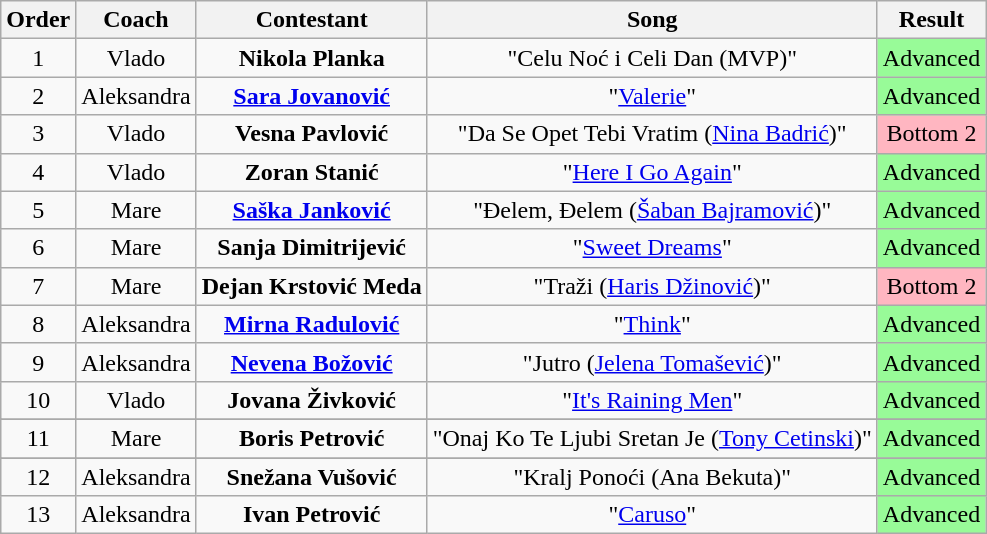<table class="wikitable sortable" style="text-align: center; width: auto;">
<tr>
<th>Order</th>
<th>Coach</th>
<th>Contestant</th>
<th>Song</th>
<th>Result</th>
</tr>
<tr>
<td>1</td>
<td>Vlado</td>
<td><strong>Nikola Planka</strong></td>
<td>"Celu Noć i Celi Dan (MVP)"</td>
<td style="background:palegreen;">Advanced</td>
</tr>
<tr>
<td>2</td>
<td>Aleksandra</td>
<td><strong><a href='#'>Sara Jovanović</a></strong></td>
<td>"<a href='#'>Valerie</a>"</td>
<td style="background:palegreen;">Advanced</td>
</tr>
<tr>
<td>3</td>
<td>Vlado</td>
<td><strong>Vesna Pavlović</strong></td>
<td>"Da Se Opet Tebi Vratim (<a href='#'>Nina Badrić</a>)"</td>
<td style="background:lightpink;">Bottom 2</td>
</tr>
<tr>
<td>4</td>
<td>Vlado</td>
<td><strong>Zoran Stanić</strong></td>
<td>"<a href='#'>Here I Go Again</a>"</td>
<td style="background:palegreen;">Advanced</td>
</tr>
<tr>
<td>5</td>
<td>Mare</td>
<td><strong><a href='#'>Saška Janković</a></strong></td>
<td>"Đelem, Đelem (<a href='#'>Šaban Bajramović</a>)"</td>
<td style="background:palegreen;">Advanced</td>
</tr>
<tr>
<td>6</td>
<td>Mare</td>
<td><strong>Sanja Dimitrijević</strong></td>
<td>"<a href='#'>Sweet Dreams</a>"</td>
<td style="background:palegreen;">Advanced</td>
</tr>
<tr>
<td>7</td>
<td>Mare</td>
<td><strong>Dejan Krstović Meda</strong></td>
<td>"Traži (<a href='#'>Haris Džinović</a>)"</td>
<td style="background:lightpink;">Bottom 2</td>
</tr>
<tr>
<td>8</td>
<td>Aleksandra</td>
<td><strong><a href='#'>Mirna Radulović</a></strong></td>
<td>"<a href='#'>Think</a>"</td>
<td style="background:palegreen">Advanced</td>
</tr>
<tr>
<td>9</td>
<td>Aleksandra</td>
<td><strong><a href='#'>Nevena Božović</a></strong></td>
<td>"Jutro (<a href='#'>Jelena Tomašević</a>)"</td>
<td style="background:palegreen;">Advanced</td>
</tr>
<tr>
<td>10</td>
<td>Vlado</td>
<td><strong>Jovana Živković</strong></td>
<td>"<a href='#'>It's Raining Men</a>"</td>
<td style="background:palegreen;">Advanced</td>
</tr>
<tr>
</tr>
<tr>
<td>11</td>
<td>Mare</td>
<td><strong>Boris Petrović</strong></td>
<td>"Onaj Ko Te Ljubi Sretan Je (<a href='#'>Tony Cetinski</a>)"</td>
<td style="background:palegreen;">Advanced</td>
</tr>
<tr>
</tr>
<tr>
<td>12</td>
<td>Aleksandra</td>
<td><strong>Snežana Vušović</strong></td>
<td>"Kralj Ponoći (Ana Bekuta)"</td>
<td style="background:palegreen;">Advanced</td>
</tr>
<tr>
<td>13</td>
<td>Aleksandra</td>
<td><strong>Ivan Petrović</strong></td>
<td>"<a href='#'>Caruso</a>"</td>
<td style="background:palegreen;">Advanced</td>
</tr>
</table>
